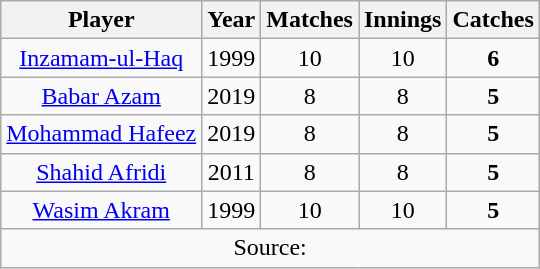<table class="wikitable sortable" style="text-align:center">
<tr>
<th scope="col">Player</th>
<th scope="col">Year</th>
<th scope="col">Matches</th>
<th scope="col">Innings</th>
<th scope="col">Catches</th>
</tr>
<tr>
<td><a href='#'>Inzamam-ul-Haq</a></td>
<td>1999</td>
<td>10</td>
<td>10</td>
<td><strong>6</strong></td>
</tr>
<tr>
<td><a href='#'>Babar Azam</a></td>
<td>2019</td>
<td>8</td>
<td>8</td>
<td><strong>5</strong></td>
</tr>
<tr>
<td><a href='#'>Mohammad Hafeez</a></td>
<td>2019</td>
<td>8</td>
<td>8</td>
<td><strong>5</strong></td>
</tr>
<tr>
<td><a href='#'>Shahid Afridi</a></td>
<td>2011</td>
<td>8</td>
<td>8</td>
<td><strong>5</strong></td>
</tr>
<tr>
<td><a href='#'>Wasim Akram</a></td>
<td>1999</td>
<td>10</td>
<td>10</td>
<td><strong>5</strong></td>
</tr>
<tr>
<td colspan="5">Source: </td>
</tr>
</table>
